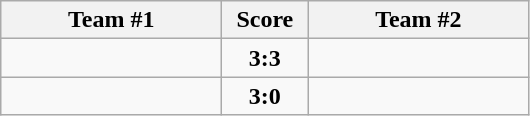<table class="wikitable" style="text-align:center;">
<tr>
<th width=140>Team #1</th>
<th width=50>Score</th>
<th width=140>Team #2</th>
</tr>
<tr>
<td style="text-align:right;"></td>
<td><strong>3:3</strong></td>
<td style="text-align:left;"></td>
</tr>
<tr>
<td style="text-align:right;"></td>
<td><strong>3:0</strong></td>
<td style="text-align:left;"></td>
</tr>
</table>
